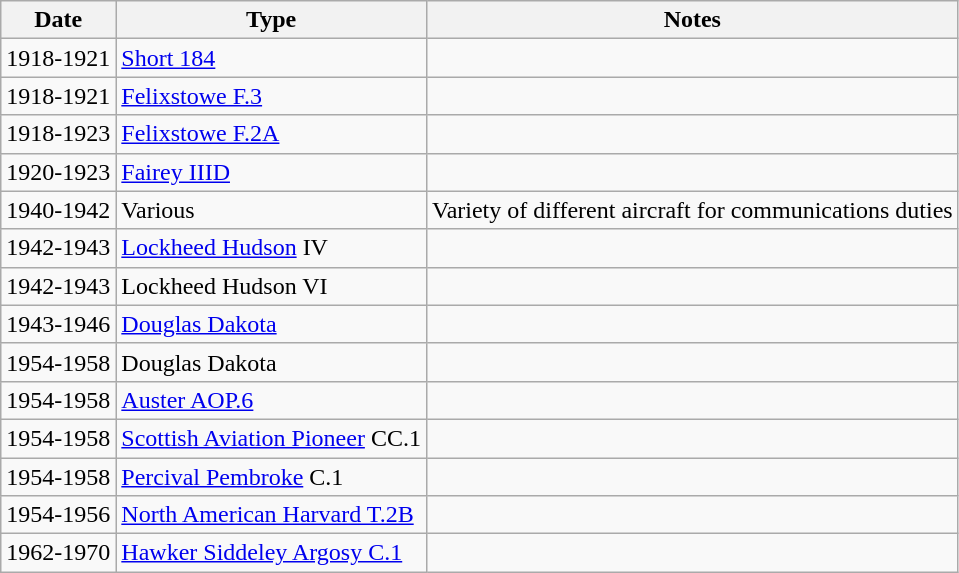<table class="wikitable">
<tr>
<th>Date</th>
<th>Type</th>
<th>Notes</th>
</tr>
<tr>
<td>1918-1921</td>
<td><a href='#'>Short 184</a></td>
<td></td>
</tr>
<tr>
<td>1918-1921</td>
<td><a href='#'>Felixstowe F.3</a></td>
<td></td>
</tr>
<tr>
<td>1918-1923</td>
<td><a href='#'>Felixstowe F.2A</a></td>
<td></td>
</tr>
<tr>
<td>1920-1923</td>
<td><a href='#'>Fairey IIID</a></td>
<td></td>
</tr>
<tr>
<td>1940-1942</td>
<td>Various</td>
<td>Variety of different aircraft for communications duties</td>
</tr>
<tr>
<td>1942-1943</td>
<td><a href='#'>Lockheed Hudson</a> IV</td>
<td></td>
</tr>
<tr>
<td>1942-1943</td>
<td>Lockheed Hudson VI</td>
<td></td>
</tr>
<tr>
<td>1943-1946</td>
<td><a href='#'>Douglas Dakota</a></td>
<td></td>
</tr>
<tr>
<td>1954-1958</td>
<td>Douglas Dakota</td>
<td></td>
</tr>
<tr>
<td>1954-1958</td>
<td><a href='#'>Auster AOP.6</a></td>
<td></td>
</tr>
<tr>
<td>1954-1958</td>
<td><a href='#'>Scottish Aviation Pioneer</a> CC.1</td>
<td></td>
</tr>
<tr>
<td>1954-1958</td>
<td><a href='#'>Percival Pembroke</a> C.1</td>
<td></td>
</tr>
<tr>
<td>1954-1956</td>
<td><a href='#'>North American Harvard T.2B</a></td>
<td></td>
</tr>
<tr>
<td>1962-1970</td>
<td><a href='#'>Hawker Siddeley Argosy C.1</a></td>
<td></td>
</tr>
</table>
